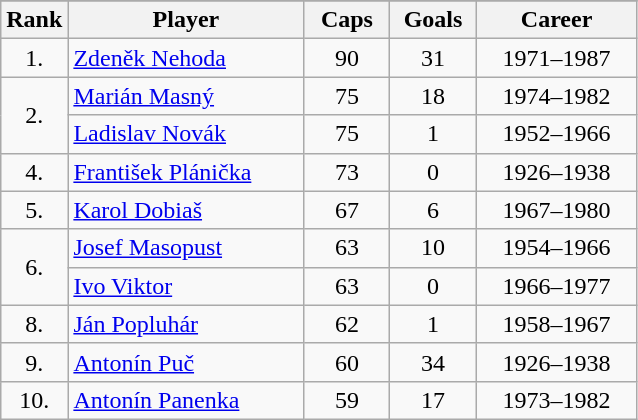<table class="wikitable sortable" style="text-align:center;">
<tr>
</tr>
<tr>
<th width=20px>Rank</th>
<th style="width:150px;">Player</th>
<th width=50px>Caps</th>
<th width=50px>Goals</th>
<th style="width:100px;">Career</th>
</tr>
<tr>
<td>1.</td>
<td align=left><a href='#'>Zdeněk Nehoda</a></td>
<td>90</td>
<td>31</td>
<td>1971–1987</td>
</tr>
<tr>
<td rowspan="2">2.</td>
<td align=left><a href='#'>Marián Masný</a></td>
<td>75</td>
<td>18</td>
<td>1974–1982</td>
</tr>
<tr>
<td align=left><a href='#'>Ladislav Novák</a></td>
<td>75</td>
<td>1</td>
<td>1952–1966</td>
</tr>
<tr>
<td>4.</td>
<td align=left><a href='#'>František Plánička</a></td>
<td>73</td>
<td>0</td>
<td>1926–1938</td>
</tr>
<tr>
<td>5.</td>
<td align=left><a href='#'>Karol Dobiaš</a></td>
<td>67</td>
<td>6</td>
<td>1967–1980</td>
</tr>
<tr>
<td rowspan="2">6.</td>
<td align=left><a href='#'>Josef Masopust</a></td>
<td>63</td>
<td>10</td>
<td>1954–1966</td>
</tr>
<tr>
<td align=left><a href='#'>Ivo Viktor</a></td>
<td>63</td>
<td>0</td>
<td>1966–1977</td>
</tr>
<tr>
<td>8.</td>
<td align=left><a href='#'>Ján Popluhár</a></td>
<td>62</td>
<td>1</td>
<td>1958–1967</td>
</tr>
<tr>
<td>9.</td>
<td align=left><a href='#'>Antonín Puč</a></td>
<td>60</td>
<td>34</td>
<td>1926–1938</td>
</tr>
<tr>
<td>10.</td>
<td align=left><a href='#'>Antonín Panenka</a></td>
<td>59</td>
<td>17</td>
<td>1973–1982</td>
</tr>
</table>
